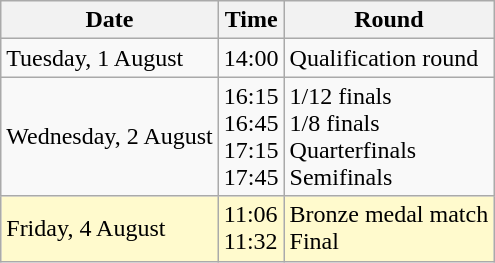<table class=wikitable>
<tr>
<th>Date</th>
<th>Time</th>
<th>Round</th>
</tr>
<tr>
<td>Tuesday, 1 August</td>
<td>14:00</td>
<td>Qualification round</td>
</tr>
<tr>
<td>Wednesday, 2 August</td>
<td>16:15 <br> 16:45 <br> 17:15 <br> 17:45</td>
<td>1/12 finals <br> 1/8 finals <br> Quarterfinals <br> Semifinals</td>
</tr>
<tr style=background:lemonchiffon>
<td>Friday, 4 August</td>
<td>11:06 <br> 11:32</td>
<td>Bronze medal match <br> Final</td>
</tr>
</table>
